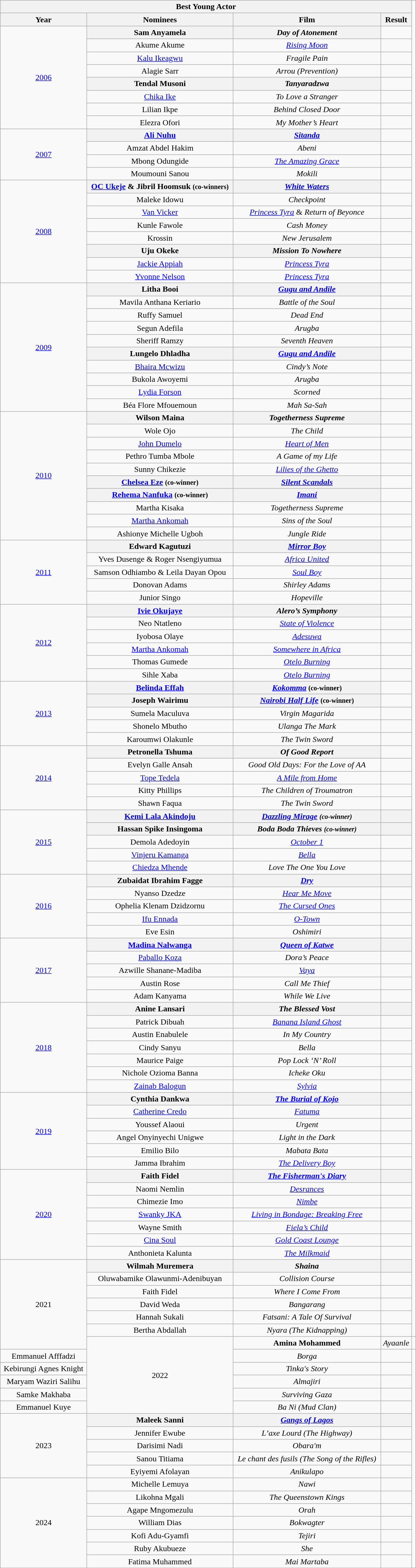<table class=wikitable style="text-align:center" width="65%">
<tr>
<th colspan="4">Best Young Actor</th>
</tr>
<tr>
<th>Year</th>
<th>Nominees</th>
<th>Film</th>
<th>Result</th>
</tr>
<tr>
<td rowspan="8"><a href='#'>2006</a></td>
<th>Sam Anyamela</th>
<th><em>Day of Atonement</em></th>
<td></td>
</tr>
<tr>
<td>Akume Akume</td>
<td><em><a href='#'>Rising Moon</a></em></td>
<td></td>
</tr>
<tr>
<td><a href='#'>Kalu Ikeagwu</a></td>
<td><em>Fragile Pain</em></td>
<td></td>
</tr>
<tr>
<td>Alagie Sarr</td>
<td><em>Arrou (Prevention)</em></td>
<td></td>
</tr>
<tr>
<th>Tendal Musoni</th>
<th><em>Tanyaradzwa</em></th>
<td></td>
</tr>
<tr>
<td><a href='#'>Chika Ike</a></td>
<td><em>To Love a Stranger</em></td>
<td></td>
</tr>
<tr>
<td>Lilian Ikpe</td>
<td><em>Behind Closed Door</em></td>
<td></td>
</tr>
<tr>
<td>Elezra Ofori</td>
<td><em>My Mother’s Heart</em></td>
<td></td>
</tr>
<tr>
<td rowspan="4"><a href='#'>2007</a></td>
<th><a href='#'>Ali Nuhu</a></th>
<th><em><a href='#'>Sitanda</a></em></th>
<td></td>
</tr>
<tr>
<td>Amzat Abdel Hakim</td>
<td><em>Abeni</em></td>
<td></td>
</tr>
<tr>
<td>Mbong Odungide</td>
<td><em><a href='#'>The Amazing Grace</a></em></td>
<td></td>
</tr>
<tr>
<td>Moumouni Sanou</td>
<td><em>Mokili</em></td>
<td></td>
</tr>
<tr>
<td rowspan="8"><a href='#'>2008</a></td>
<th><a href='#'>OC Ukeje</a> & Jibril Hoomsuk <small>(co-winners)</small></th>
<th><em><a href='#'>White Waters</a></em></th>
<td></td>
</tr>
<tr>
<td>Maleke Idowu</td>
<td><em>Checkpoint</em></td>
<td></td>
</tr>
<tr>
<td><a href='#'>Van Vicker</a></td>
<td><em><a href='#'>Princess Tyra</a></em> & <em>Return of Beyonce</em></td>
<td></td>
</tr>
<tr>
<td>Kunle Fawole</td>
<td><em>Cash Money</em></td>
<td></td>
</tr>
<tr>
<td>Krossin</td>
<td><em>New Jerusalem</em></td>
<td></td>
</tr>
<tr>
<th>Uju Okeke</th>
<th><em>Mission To Nowhere</em></th>
<td></td>
</tr>
<tr>
<td><a href='#'>Jackie Appiah</a></td>
<td><em><a href='#'>Princess Tyra</a></em></td>
<td></td>
</tr>
<tr>
<td><a href='#'>Yvonne Nelson</a></td>
<td><em><a href='#'>Princess Tyra</a></em></td>
<td></td>
</tr>
<tr>
<td rowspan="10"><a href='#'>2009</a></td>
<th>Litha Booi</th>
<th><em><a href='#'>Gugu and Andile</a></em></th>
<td></td>
</tr>
<tr>
<td>Mavila Anthana Keriario</td>
<td><em>Battle of the Soul</em></td>
<td></td>
</tr>
<tr>
<td>Ruffy Samuel</td>
<td><em>Dead End</em></td>
<td></td>
</tr>
<tr>
<td>Segun Adefila</td>
<td><em>Arugba</em></td>
<td></td>
</tr>
<tr>
<td>Sheriff Ramzy</td>
<td><em>Seventh Heaven</em></td>
<td></td>
</tr>
<tr>
<th>Lungelo Dhladha</th>
<th><em><a href='#'>Gugu and Andile</a></em></th>
<td></td>
</tr>
<tr>
<td><a href='#'>Bhaira Mcwizu</a></td>
<td><em>Cindy’s Note</em></td>
<td></td>
</tr>
<tr>
<td>Bukola Awoyemi</td>
<td><em>Arugba</em></td>
<td></td>
</tr>
<tr>
<td><a href='#'>Lydia Forson</a></td>
<td><em>Scorned</em></td>
<td></td>
</tr>
<tr>
<td>Béa Flore Mfouemoun</td>
<td><em>Mah Sa-Sah</em></td>
<td></td>
</tr>
<tr>
<td rowspan="10"><a href='#'>2010</a></td>
<th>Wilson Maina</th>
<th><em>Togetherness Supreme</em></th>
<td></td>
</tr>
<tr>
<td>Wole Ojo</td>
<td><em>The Child</em></td>
<td></td>
</tr>
<tr>
<td><a href='#'>John Dumelo</a></td>
<td><em><a href='#'>Heart of Men</a></em></td>
<td></td>
</tr>
<tr>
<td>Pethro Tumba Mbole</td>
<td><em>A Game of my Life</em></td>
<td></td>
</tr>
<tr>
<td>Sunny Chikezie</td>
<td><em><a href='#'>Lilies of the Ghetto</a></em></td>
<td></td>
</tr>
<tr>
<th><a href='#'>Chelsea Eze</a> <small>(co-winner)</small></th>
<th><em><a href='#'>Silent Scandals</a></em></th>
<td></td>
</tr>
<tr>
<th><a href='#'>Rehema Nanfuka</a> <small>(co-winner)</small></th>
<th><em><a href='#'>Imani</a></em></th>
<td></td>
</tr>
<tr>
<td>Martha Kisaka</td>
<td><em>Togetherness Supreme</em></td>
<td></td>
</tr>
<tr>
<td><a href='#'>Martha Ankomah</a></td>
<td><em>Sins of the Soul</em></td>
<td></td>
</tr>
<tr>
<td>Ashionye Michelle Ugboh</td>
<td><em>Jungle Ride</em></td>
<td></td>
</tr>
<tr>
<td rowspan="5"><a href='#'>2011</a></td>
<th>Edward Kagutuzi</th>
<th><em><a href='#'>Mirror Boy</a></em></th>
<td></td>
</tr>
<tr>
<td>Yves Dusenge & Roger Nsengiyumua</td>
<td><em><a href='#'>Africa United</a></em></td>
<td></td>
</tr>
<tr>
<td>Samson Odhiambo & Leila Dayan Opou</td>
<td><em><a href='#'>Soul Boy</a></em></td>
<td></td>
</tr>
<tr>
<td>Donovan Adams</td>
<td><em>Shirley Adams</em></td>
<td></td>
</tr>
<tr>
<td>Junior Singo</td>
<td><em>Hopeville</em></td>
<td></td>
</tr>
<tr>
<td rowspan="6"><a href='#'>2012</a></td>
<th><a href='#'>Ivie Okujaye</a></th>
<th><em>Alero’s Symphony</em></th>
<td></td>
</tr>
<tr>
<td>Neo Ntatleno</td>
<td><em><a href='#'>State of Violence</a></em></td>
<td></td>
</tr>
<tr>
<td>Iyobosa Olaye</td>
<td><em><a href='#'>Adesuwa</a></em></td>
<td></td>
</tr>
<tr>
<td><a href='#'>Martha Ankomah</a></td>
<td><em><a href='#'>Somewhere in Africa</a></em></td>
<td></td>
</tr>
<tr>
<td>Thomas Gumede</td>
<td><em><a href='#'>Otelo Burning</a></em></td>
<td></td>
</tr>
<tr>
<td>Sihle Xaba</td>
<td><em><a href='#'>Otelo Burning</a></em></td>
<td></td>
</tr>
<tr>
<td rowspan="5"><a href='#'>2013</a></td>
<th><a href='#'>Belinda Effah</a></th>
<th><em><a href='#'>Kokomma</a></em> <small>(co-winner)</small></th>
<td></td>
</tr>
<tr>
<th>Joseph Wairimu</th>
<th><em><a href='#'>Nairobi Half Life</a></em> <small>(co-winner)</small></th>
<td></td>
</tr>
<tr>
<td>Sumela Maculuva</td>
<td><em>Virgin Magarida</em></td>
<td></td>
</tr>
<tr>
<td>Shonelo Mbutho</td>
<td><em>Ulanga The Mark</em></td>
<td></td>
</tr>
<tr>
<td>Karoumwi Olakunle</td>
<td><em>The Twin Sword</em></td>
<td></td>
</tr>
<tr>
<td rowspan="5"><a href='#'>2014</a></td>
<th>Petronella Tshuma</th>
<th><em>Of Good Report</em></th>
<td></td>
</tr>
<tr>
<td>Evelyn Galle Ansah</td>
<td><em>Good Old Days: For the Love of AA</em></td>
<td></td>
</tr>
<tr>
<td><a href='#'>Tope Tedela</a></td>
<td><em><a href='#'>A Mile from Home</a></em></td>
<td></td>
</tr>
<tr>
<td>Kitty Phillips</td>
<td><em>The Children of Troumatron</em></td>
<td></td>
</tr>
<tr>
<td>Shawn Faqua</td>
<td><em>The Twin Sword</em></td>
<td></td>
</tr>
<tr>
<td rowspan="5"><a href='#'>2015</a></td>
<th><strong><a href='#'>Kemi Lala Akindoju</a></strong></th>
<th><strong><em><a href='#'>Dazzling Mirage</a> <small>(co-winner)</small></em></strong></th>
<th></th>
</tr>
<tr>
<th><strong>Hassan Spike Insingoma</strong></th>
<th><strong><em>Boda Boda Thieves <small>(co-winner)</small></em></strong></th>
<th></th>
</tr>
<tr>
<td>Demola Adedoyin</td>
<td><em><a href='#'>October 1</a></em></td>
<td></td>
</tr>
<tr>
<td><a href='#'>Vinjeru Kamanga</a></td>
<td><em><a href='#'>Bella</a></em></td>
<td></td>
</tr>
<tr>
<td><a href='#'>Chiedza Mhende</a></td>
<td><em>Love The One You Love</em></td>
<td></td>
</tr>
<tr>
<td rowspan="5"><a href='#'>2016</a></td>
<th><strong>Zubaidat Ibrahim Fagge</strong></th>
<th><strong><em><a href='#'>Dry</a></em></strong></th>
<th></th>
</tr>
<tr>
<td>Nyanso Dzedze</td>
<td><em><a href='#'>Hear Me Move</a></em></td>
<td></td>
</tr>
<tr>
<td>Ophelia Klenam Dzidzornu</td>
<td><em><a href='#'>The Cursed Ones</a></em></td>
<td></td>
</tr>
<tr>
<td><a href='#'>Ifu Ennada</a></td>
<td><em><a href='#'>O-Town</a></em></td>
<td></td>
</tr>
<tr>
<td>Eve Esin</td>
<td><em>Oshimiri</em></td>
<td></td>
</tr>
<tr>
<td rowspan="5"><a href='#'>2017</a></td>
<th><strong><a href='#'>Madina Nalwanga</a></strong></th>
<th><em><a href='#'>Queen of Katwe</a></em></th>
<th></th>
</tr>
<tr>
<td><a href='#'>Paballo Koza</a></td>
<td><em>Dora’s Peace</em></td>
<td></td>
</tr>
<tr>
<td>Azwille Shanane-Madiba</td>
<td><a href='#'><em>Vaya</em></a></td>
<td></td>
</tr>
<tr>
<td>Austin Rose</td>
<td><em>Call Me Thief</em></td>
<td></td>
</tr>
<tr>
<td>Adam Kanyama</td>
<td><em>While We Live</em></td>
<td></td>
</tr>
<tr>
<td rowspan="7"><a href='#'>2018</a></td>
<th><strong>Anine Lansari</strong></th>
<th><em>The Blessed Vost</em></th>
<th></th>
</tr>
<tr>
<td>Patrick Dibuah</td>
<td><em><a href='#'>Banana Island Ghost</a></em></td>
<td></td>
</tr>
<tr>
<td>Austin Enabulele</td>
<td><em>In My Country</em></td>
<td></td>
</tr>
<tr>
<td>Cindy Sanyu</td>
<td><em>Bella</em></td>
<td></td>
</tr>
<tr>
<td>Maurice Paige</td>
<td><em>Pop Lock ‘N’ Roll</em></td>
<td></td>
</tr>
<tr>
<td>Nichole Ozioma Banna</td>
<td><em>Icheke Oku</em></td>
<td></td>
</tr>
<tr>
<td><a href='#'>Zainab Balogun</a></td>
<td><em><a href='#'>Sylvia</a></em></td>
<td></td>
</tr>
<tr>
<td rowspan="6"><a href='#'>2019</a></td>
<th><strong>Cynthia Dankwa</strong></th>
<th><strong><em><a href='#'>The Burial of Kojo</a></em></strong></th>
<th></th>
</tr>
<tr>
<td><a href='#'>Catherine Credo</a></td>
<td><em><a href='#'>Fatuma</a></em></td>
<td></td>
</tr>
<tr>
<td>Youssef Alaoui</td>
<td><em>Urgent</em></td>
<td></td>
</tr>
<tr>
<td>Angel Onyinyechi Unigwe</td>
<td><em>Light in the Dark</em></td>
<td></td>
</tr>
<tr>
<td>Emilio Bilo</td>
<td><em>Mabata Bata</em></td>
<td></td>
</tr>
<tr>
<td>Jamma Ibrahim</td>
<td><em><a href='#'>The Delivery Boy</a></em></td>
<td></td>
</tr>
<tr>
<td rowspan="7"><a href='#'>2020</a></td>
<th><strong>Faith Fidel</strong></th>
<th><strong><em><a href='#'>The Fisherman's Diary</a></em></strong></th>
<th></th>
</tr>
<tr>
<td>Naomi Nemlin</td>
<td><em><a href='#'>Desrances</a></em></td>
<td></td>
</tr>
<tr>
<td>Chimezie Imo</td>
<td><em><a href='#'>Nimbe</a></em></td>
<td></td>
</tr>
<tr>
<td><a href='#'>Swanky JKA</a></td>
<td><em><a href='#'>Living in Bondage: Breaking Free</a></em></td>
<td></td>
</tr>
<tr>
<td>Wayne Smith</td>
<td><em><a href='#'>Fiela’s Child</a></em></td>
<td></td>
</tr>
<tr>
<td><a href='#'>Cina Soul</a></td>
<td><em><a href='#'>Gold Coast Lounge</a></em></td>
<td></td>
</tr>
<tr>
<td>Anthonieta Kalunta</td>
<td><em><a href='#'>The Milkmaid</a></em></td>
<td></td>
</tr>
<tr>
<td rowspan="7">2021</td>
<th><strong>Wilmah Muremera</strong></th>
<th><em>Shaina</em></th>
<th></th>
</tr>
<tr>
<td>Oluwabamike Olawunmi-Adenibuyan</td>
<td><em>Collision Course</em></td>
<td></td>
</tr>
<tr>
<td>Faith Fidel</td>
<td><em>Where I Come From</em></td>
<td></td>
</tr>
<tr>
<td>David Weda</td>
<td><em>Bangarang</em></td>
<td></td>
</tr>
<tr>
<td>Hannah Sukali</td>
<td><em>Fatsani: A Tale Of Survival</em></td>
<td></td>
</tr>
<tr>
<td>Bertha Abdallah</td>
<td><em>Nyara (The Kidnapping)</em></td>
<td></td>
</tr>
<tr>
<td rowspan="6">2022</td>
<td><strong>Amina Mohammed</strong></td>
<td><em>Ayaanle</em></td>
<td></td>
</tr>
<tr>
<td>Emmanuel Afffadzi</td>
<td><em>Borga</em></td>
<td></td>
</tr>
<tr>
<td>Kebirungi Agnes Knight</td>
<td><em>Tinka's Story</em></td>
<td></td>
</tr>
<tr>
<td>Maryam Waziri Salihu</td>
<td><em>Almajiri</em></td>
<td></td>
</tr>
<tr>
<td>Samke Makhaba</td>
<td><em>Surviving Gaza</em></td>
<td></td>
</tr>
<tr>
<td>Emmanuel Kuye</td>
<td><em>Ba Ni (Mud Clan)</em></td>
<td></td>
</tr>
<tr>
<td rowspan="5">2023</td>
<th><strong>Maleek Sanni</strong></th>
<th><em><a href='#'>Gangs of Lagos</a></em></th>
<th></th>
</tr>
<tr>
<td>Jennifer Ewube</td>
<td><em>L’axe Lourd (The Highway)</em></td>
<td></td>
</tr>
<tr>
<td>Darisimi Nadi</td>
<td><em>Obara'm</em></td>
<td></td>
</tr>
<tr>
<td>Sanou Titiama</td>
<td><em>Le chant des fusils (The Song of the Rifles)</em></td>
<td></td>
</tr>
<tr>
<td>Eyiyemi Afolayan</td>
<td><em>Anikulapo</em></td>
<td></td>
</tr>
<tr>
<td rowspan="7">2024</td>
<td>Michelle Lemuya</td>
<td><em>Nawi</em></td>
<td></td>
</tr>
<tr>
<td>Likohna Mgali</td>
<td><em>The Queenstown Kings</em></td>
<td></td>
</tr>
<tr>
<td>Agape Mngomezulu</td>
<td><em>Orah</em></td>
<td></td>
</tr>
<tr>
<td>William Dias</td>
<td><em>Bokwagter</em></td>
<td></td>
</tr>
<tr>
<td>Kofi Adu-Gyamfi</td>
<td><em>Tejiri</em></td>
<td></td>
</tr>
<tr>
<td>Ruby Akubueze</td>
<td><em>She</em></td>
<td></td>
</tr>
<tr>
<td>Fatima Muhammed</td>
<td><em>Mai Martaba</em></td>
<td></td>
</tr>
</table>
